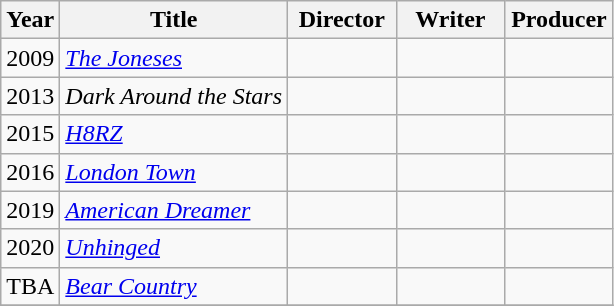<table class="wikitable">
<tr>
<th>Year</th>
<th>Title</th>
<th width=65>Director</th>
<th width=65>Writer</th>
<th width=65>Producer</th>
</tr>
<tr>
<td>2009</td>
<td><em><a href='#'>The Joneses</a></em></td>
<td></td>
<td></td>
<td></td>
</tr>
<tr>
<td>2013</td>
<td><em>Dark Around the Stars</em></td>
<td></td>
<td></td>
<td></td>
</tr>
<tr>
<td>2015</td>
<td><em><a href='#'>H8RZ</a></em></td>
<td></td>
<td></td>
<td></td>
</tr>
<tr>
<td>2016</td>
<td><em><a href='#'>London Town</a></em></td>
<td></td>
<td></td>
<td></td>
</tr>
<tr>
<td>2019</td>
<td><em><a href='#'>American Dreamer</a></em></td>
<td></td>
<td></td>
<td></td>
</tr>
<tr>
<td>2020</td>
<td><em><a href='#'>Unhinged</a></em></td>
<td></td>
<td></td>
<td></td>
</tr>
<tr>
<td>TBA</td>
<td><em><a href='#'>Bear Country</a></em></td>
<td></td>
<td></td>
<td></td>
</tr>
<tr>
</tr>
</table>
